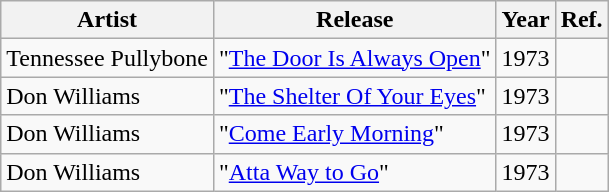<table class="wikitable">
<tr>
<th>Artist</th>
<th>Release</th>
<th>Year</th>
<th>Ref.</th>
</tr>
<tr>
<td>Tennessee Pullybone</td>
<td>"<a href='#'>The Door Is Always Open</a>"</td>
<td>1973</td>
<td></td>
</tr>
<tr>
<td>Don Williams</td>
<td>"<a href='#'>The Shelter Of Your Eyes</a>"</td>
<td>1973</td>
<td></td>
</tr>
<tr>
<td>Don Williams</td>
<td>"<a href='#'>Come Early Morning</a>"</td>
<td>1973</td>
<td></td>
</tr>
<tr>
<td>Don Williams</td>
<td>"<a href='#'>Atta Way to Go</a>"</td>
<td>1973</td>
<td></td>
</tr>
</table>
